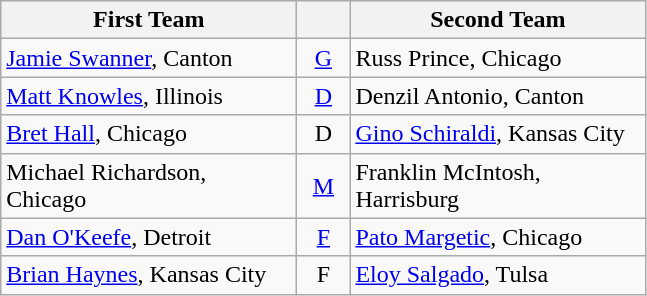<table class="wikitable">
<tr>
<th width=190>First Team</th>
<th width=28></th>
<th width=190>Second Team</th>
</tr>
<tr>
<td><a href='#'>Jamie Swanner</a>, Canton</td>
<td align=center><a href='#'>G</a></td>
<td>Russ Prince, Chicago</td>
</tr>
<tr>
<td><a href='#'>Matt Knowles</a>, Illinois</td>
<td align=center><a href='#'>D</a></td>
<td>Denzil Antonio, Canton</td>
</tr>
<tr>
<td><a href='#'>Bret Hall</a>, Chicago</td>
<td align=center>D</td>
<td><a href='#'>Gino Schiraldi</a>, Kansas City</td>
</tr>
<tr>
<td>Michael Richardson, Chicago</td>
<td align=center><a href='#'>M</a></td>
<td>Franklin McIntosh, Harrisburg</td>
</tr>
<tr>
<td><a href='#'>Dan O'Keefe</a>, Detroit</td>
<td align=center><a href='#'>F</a></td>
<td><a href='#'>Pato Margetic</a>, Chicago</td>
</tr>
<tr>
<td><a href='#'>Brian Haynes</a>, Kansas City</td>
<td align=center>F</td>
<td><a href='#'>Eloy Salgado</a>, Tulsa</td>
</tr>
</table>
